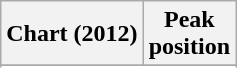<table class="wikitable sortable plainrowheaders">
<tr>
<th>Chart (2012)</th>
<th>Peak<br>position</th>
</tr>
<tr>
</tr>
<tr>
</tr>
<tr>
</tr>
<tr>
</tr>
<tr>
</tr>
<tr>
</tr>
<tr>
</tr>
<tr>
</tr>
<tr>
</tr>
<tr>
</tr>
<tr>
</tr>
<tr>
</tr>
<tr>
</tr>
</table>
